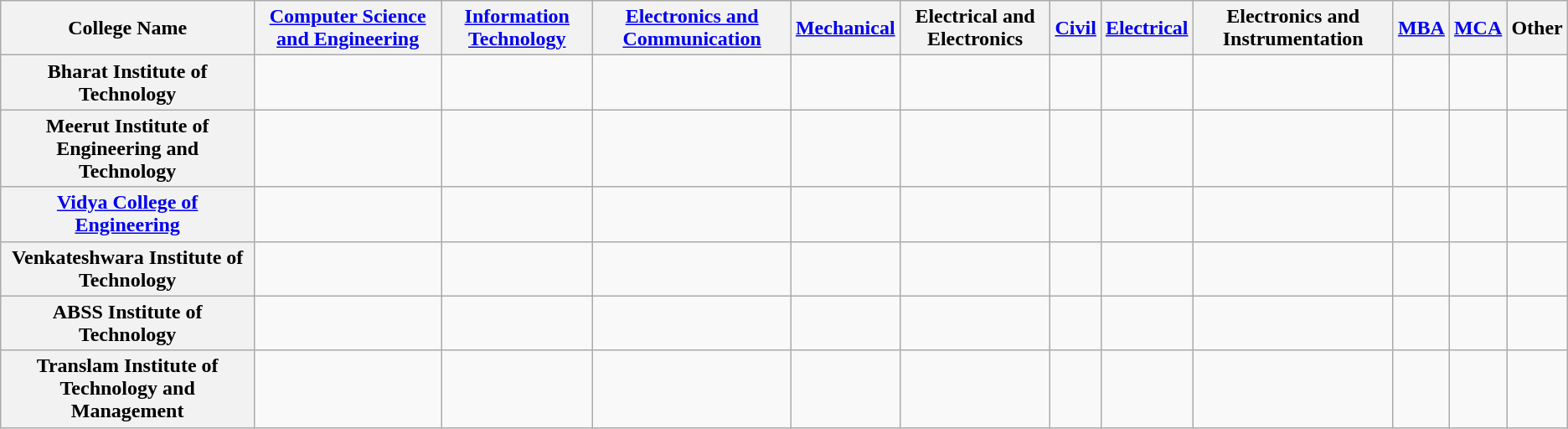<table class="wikitable sortable collapsible plainrowheaders">
<tr>
<th scope="col">College Name</th>
<th scope="col"><a href='#'>Computer Science and Engineering</a></th>
<th scope="col"><a href='#'>Information Technology</a></th>
<th scope="col"><a href='#'>Electronics and Communication</a></th>
<th scope="col"><a href='#'>Mechanical</a></th>
<th scope="col">Electrical and Electronics</th>
<th scope="col"><a href='#'>Civil</a></th>
<th scope="col"><a href='#'>Electrical</a></th>
<th scope="col">Electronics and Instrumentation</th>
<th scope="col"><a href='#'>MBA</a></th>
<th scope="col"><a href='#'>MCA</a></th>
<th scope="col">Other</th>
</tr>
<tr>
<th scope="row">Bharat Institute of Technology</th>
<td></td>
<td></td>
<td></td>
<td></td>
<td></td>
<td></td>
<td></td>
<td></td>
<td></td>
<td></td>
<td></td>
</tr>
<tr>
<th scope="row">Meerut Institute of Engineering and Technology</th>
<td></td>
<td></td>
<td></td>
<td></td>
<td></td>
<td></td>
<td></td>
<td></td>
<td></td>
<td></td>
<td></td>
</tr>
<tr>
<th scope="row"><a href='#'>Vidya College of Engineering</a></th>
<td></td>
<td></td>
<td></td>
<td></td>
<td></td>
<td></td>
<td></td>
<td></td>
<td></td>
<td></td>
<td></td>
</tr>
<tr>
<th scope="row">Venkateshwara Institute of Technology</th>
<td></td>
<td></td>
<td></td>
<td></td>
<td></td>
<td></td>
<td></td>
<td></td>
<td></td>
<td></td>
<td></td>
</tr>
<tr>
<th scope="row">ABSS Institute of Technology</th>
<td></td>
<td></td>
<td></td>
<td></td>
<td></td>
<td></td>
<td></td>
<td></td>
<td></td>
<td></td>
<td></td>
</tr>
<tr>
<th scope="row">Translam Institute of Technology and Management</th>
<td></td>
<td></td>
<td></td>
<td></td>
<td></td>
<td></td>
<td></td>
<td></td>
<td></td>
<td></td>
<td></td>
</tr>
</table>
